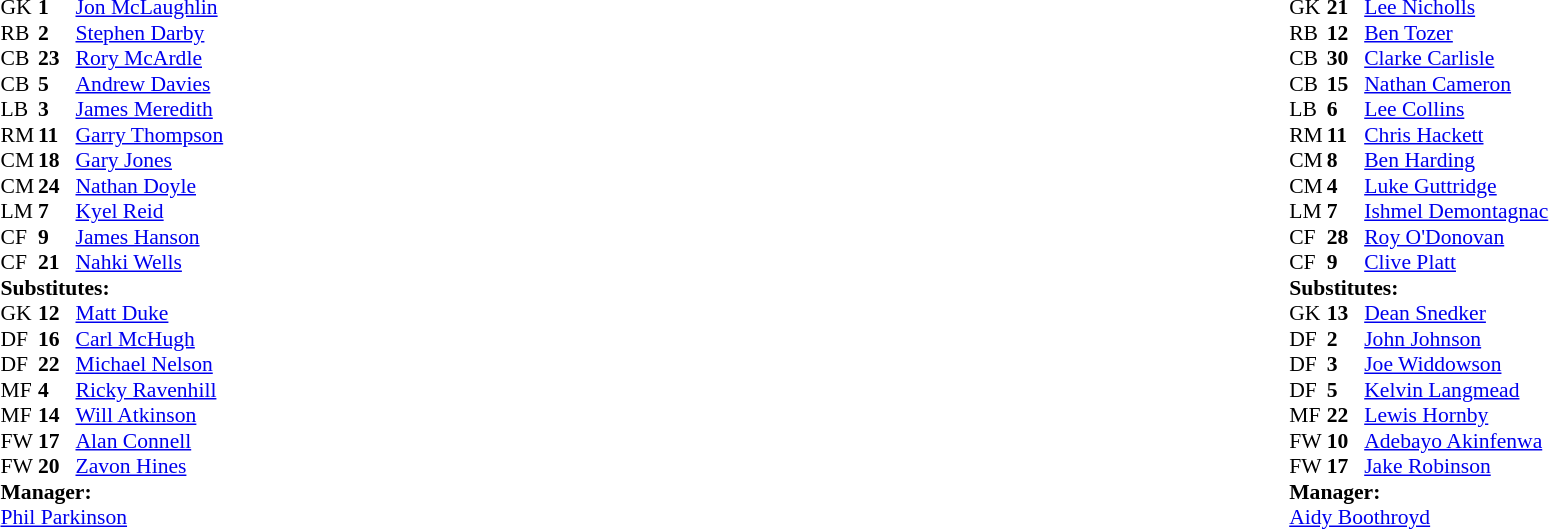<table width="100%">
<tr>
<td valign="top" width="50%"><br><table style="font-size: 90%" cellspacing="0" cellpadding="0">
<tr>
<td colspan="4"></td>
</tr>
<tr>
<th width=25></th>
<th width=25></th>
</tr>
<tr>
<td>GK</td>
<td><strong>1</strong></td>
<td><a href='#'>Jon McLaughlin</a></td>
</tr>
<tr>
<td>RB</td>
<td><strong>2</strong></td>
<td><a href='#'>Stephen Darby</a></td>
</tr>
<tr>
<td>CB</td>
<td><strong>23</strong></td>
<td><a href='#'>Rory McArdle</a></td>
</tr>
<tr>
<td>CB</td>
<td><strong>5</strong></td>
<td><a href='#'>Andrew Davies</a></td>
</tr>
<tr>
<td>LB</td>
<td><strong>3</strong></td>
<td><a href='#'>James Meredith</a></td>
</tr>
<tr>
<td>RM</td>
<td><strong>11</strong></td>
<td><a href='#'>Garry Thompson</a></td>
</tr>
<tr>
<td>CM</td>
<td><strong>18</strong></td>
<td><a href='#'>Gary Jones</a></td>
</tr>
<tr>
<td>CM</td>
<td><strong>24</strong></td>
<td><a href='#'>Nathan Doyle</a></td>
<td></td>
<td></td>
</tr>
<tr>
<td>LM</td>
<td><strong>7</strong></td>
<td><a href='#'>Kyel Reid</a></td>
<td></td>
<td></td>
</tr>
<tr>
<td>CF</td>
<td><strong>9</strong></td>
<td><a href='#'>James Hanson</a></td>
<td></td>
</tr>
<tr>
<td>CF</td>
<td><strong>21</strong></td>
<td><a href='#'>Nahki Wells</a></td>
<td></td>
<td></td>
</tr>
<tr>
<td colspan=3><strong>Substitutes:</strong></td>
</tr>
<tr>
<td>GK</td>
<td><strong>12</strong></td>
<td><a href='#'>Matt Duke</a></td>
</tr>
<tr>
<td>DF</td>
<td><strong>16</strong></td>
<td><a href='#'>Carl McHugh</a></td>
</tr>
<tr>
<td>DF</td>
<td><strong>22</strong></td>
<td><a href='#'>Michael Nelson</a></td>
</tr>
<tr>
<td>MF</td>
<td><strong>4</strong></td>
<td><a href='#'>Ricky Ravenhill</a></td>
<td></td>
<td></td>
</tr>
<tr>
<td>MF</td>
<td><strong>14</strong></td>
<td><a href='#'>Will Atkinson</a></td>
<td></td>
<td></td>
</tr>
<tr>
<td>FW</td>
<td><strong>17</strong></td>
<td><a href='#'>Alan Connell</a></td>
<td></td>
<td></td>
</tr>
<tr>
<td>FW</td>
<td><strong>20</strong></td>
<td><a href='#'>Zavon Hines</a></td>
</tr>
<tr>
<td colspan=3><strong>Manager:</strong></td>
</tr>
<tr>
<td colspan=4><a href='#'>Phil Parkinson</a></td>
</tr>
</table>
</td>
<td valign="top"></td>
<td valign="top" width="50%"><br><table style="font-size: 90%" cellspacing="0" cellpadding="0" align=center>
<tr>
<td colspan="4"></td>
</tr>
<tr>
<th width=25></th>
<th width=25></th>
</tr>
<tr>
<td>GK</td>
<td><strong>21</strong></td>
<td><a href='#'>Lee Nicholls</a></td>
</tr>
<tr>
<td>RB</td>
<td><strong>12</strong></td>
<td><a href='#'>Ben Tozer</a></td>
</tr>
<tr>
<td>CB</td>
<td><strong>30</strong></td>
<td><a href='#'>Clarke Carlisle</a></td>
<td></td>
</tr>
<tr>
<td>CB</td>
<td><strong>15</strong></td>
<td><a href='#'>Nathan Cameron</a></td>
</tr>
<tr>
<td>LB</td>
<td><strong>6</strong></td>
<td><a href='#'>Lee Collins</a></td>
<td></td>
<td></td>
</tr>
<tr>
<td>RM</td>
<td><strong>11</strong></td>
<td><a href='#'>Chris Hackett</a></td>
</tr>
<tr>
<td>CM</td>
<td><strong>8</strong></td>
<td><a href='#'>Ben Harding</a></td>
</tr>
<tr>
<td>CM</td>
<td><strong>4</strong></td>
<td><a href='#'>Luke Guttridge</a></td>
</tr>
<tr>
<td>LM</td>
<td><strong>7</strong></td>
<td><a href='#'>Ishmel Demontagnac</a></td>
<td></td>
<td></td>
</tr>
<tr>
<td>CF</td>
<td><strong>28</strong></td>
<td><a href='#'>Roy O'Donovan</a></td>
<td></td>
</tr>
<tr>
<td>CF</td>
<td><strong>9</strong></td>
<td><a href='#'>Clive Platt</a></td>
<td></td>
<td></td>
</tr>
<tr>
<td colspan=3><strong>Substitutes:</strong></td>
</tr>
<tr>
<td>GK</td>
<td><strong>13</strong></td>
<td><a href='#'>Dean Snedker</a></td>
</tr>
<tr>
<td>DF</td>
<td><strong>2</strong></td>
<td><a href='#'>John Johnson</a></td>
</tr>
<tr>
<td>DF</td>
<td><strong>3</strong></td>
<td><a href='#'>Joe Widdowson</a></td>
<td></td>
<td></td>
</tr>
<tr>
<td>DF</td>
<td><strong>5</strong></td>
<td><a href='#'>Kelvin Langmead</a></td>
</tr>
<tr>
<td>MF</td>
<td><strong>22</strong></td>
<td><a href='#'>Lewis Hornby</a></td>
<td></td>
<td></td>
</tr>
<tr>
<td>FW</td>
<td><strong>10</strong></td>
<td><a href='#'>Adebayo Akinfenwa</a></td>
<td></td>
<td></td>
</tr>
<tr>
<td>FW</td>
<td><strong>17</strong></td>
<td><a href='#'>Jake Robinson</a></td>
</tr>
<tr>
<td colspan=3><strong>Manager:</strong></td>
</tr>
<tr>
<td colspan=4><a href='#'>Aidy Boothroyd</a></td>
</tr>
</table>
</td>
</tr>
</table>
